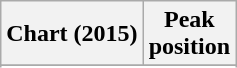<table class="wikitable sortable plainrowheaders" style="text-align:center">
<tr>
<th scope="col">Chart (2015)</th>
<th scope="col">Peak<br> position</th>
</tr>
<tr>
</tr>
<tr>
</tr>
<tr>
</tr>
<tr>
</tr>
<tr>
</tr>
<tr>
</tr>
<tr>
</tr>
<tr>
</tr>
<tr>
</tr>
<tr>
</tr>
<tr>
</tr>
<tr>
</tr>
<tr>
</tr>
<tr>
</tr>
<tr>
</tr>
<tr>
</tr>
</table>
